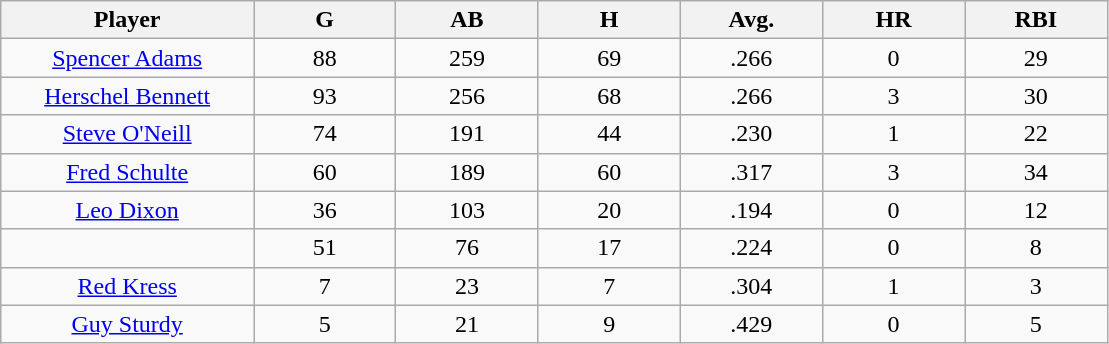<table class="wikitable sortable">
<tr>
<th bgcolor="#DDDDFF" width="16%">Player</th>
<th bgcolor="#DDDDFF" width="9%">G</th>
<th bgcolor="#DDDDFF" width="9%">AB</th>
<th bgcolor="#DDDDFF" width="9%">H</th>
<th bgcolor="#DDDDFF" width="9%">Avg.</th>
<th bgcolor="#DDDDFF" width="9%">HR</th>
<th bgcolor="#DDDDFF" width="9%">RBI</th>
</tr>
<tr align="center">
<td><a href='#'>Spencer Adams</a></td>
<td>88</td>
<td>259</td>
<td>69</td>
<td>.266</td>
<td>0</td>
<td>29</td>
</tr>
<tr align="center">
<td><a href='#'>Herschel Bennett</a></td>
<td>93</td>
<td>256</td>
<td>68</td>
<td>.266</td>
<td>3</td>
<td>30</td>
</tr>
<tr align="center">
<td><a href='#'>Steve O'Neill</a></td>
<td>74</td>
<td>191</td>
<td>44</td>
<td>.230</td>
<td>1</td>
<td>22</td>
</tr>
<tr align="center">
<td><a href='#'>Fred Schulte</a></td>
<td>60</td>
<td>189</td>
<td>60</td>
<td>.317</td>
<td>3</td>
<td>34</td>
</tr>
<tr align="center">
<td><a href='#'>Leo Dixon</a></td>
<td>36</td>
<td>103</td>
<td>20</td>
<td>.194</td>
<td>0</td>
<td>12</td>
</tr>
<tr align="center">
<td></td>
<td>51</td>
<td>76</td>
<td>17</td>
<td>.224</td>
<td>0</td>
<td>8</td>
</tr>
<tr align="center">
<td><a href='#'>Red Kress</a></td>
<td>7</td>
<td>23</td>
<td>7</td>
<td>.304</td>
<td>1</td>
<td>3</td>
</tr>
<tr align="center">
<td><a href='#'>Guy Sturdy</a></td>
<td>5</td>
<td>21</td>
<td>9</td>
<td>.429</td>
<td>0</td>
<td>5</td>
</tr>
</table>
